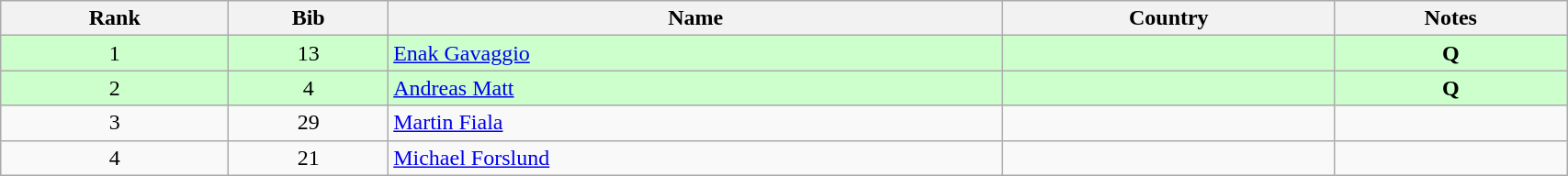<table class="wikitable" style="text-align:center;" width=90%>
<tr>
<th>Rank</th>
<th>Bib</th>
<th>Name</th>
<th>Country</th>
<th>Notes</th>
</tr>
<tr bgcolor="#ccffcc">
<td>1</td>
<td>13</td>
<td align=left><a href='#'>Enak Gavaggio</a></td>
<td align=left></td>
<td><strong>Q</strong></td>
</tr>
<tr bgcolor="#ccffcc">
<td>2</td>
<td>4</td>
<td align=left><a href='#'>Andreas Matt</a></td>
<td align=left></td>
<td><strong>Q</strong></td>
</tr>
<tr>
<td>3</td>
<td>29</td>
<td align=left><a href='#'>Martin Fiala</a></td>
<td align=left></td>
<td></td>
</tr>
<tr>
<td>4</td>
<td>21</td>
<td align=left><a href='#'>Michael Forslund</a></td>
<td align=left></td>
<td></td>
</tr>
</table>
